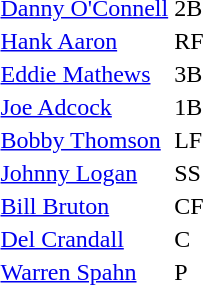<table>
<tr>
<td><a href='#'>Danny O'Connell</a></td>
<td>2B</td>
</tr>
<tr>
<td><a href='#'>Hank Aaron</a></td>
<td>RF</td>
</tr>
<tr>
<td><a href='#'>Eddie Mathews</a></td>
<td>3B</td>
</tr>
<tr>
<td><a href='#'>Joe Adcock</a></td>
<td>1B</td>
</tr>
<tr>
<td><a href='#'>Bobby Thomson</a></td>
<td>LF</td>
</tr>
<tr>
<td><a href='#'>Johnny Logan</a></td>
<td>SS</td>
</tr>
<tr>
<td><a href='#'>Bill Bruton</a></td>
<td>CF</td>
</tr>
<tr>
<td><a href='#'>Del Crandall</a></td>
<td>C</td>
</tr>
<tr>
<td><a href='#'>Warren Spahn</a></td>
<td>P</td>
</tr>
<tr>
</tr>
</table>
